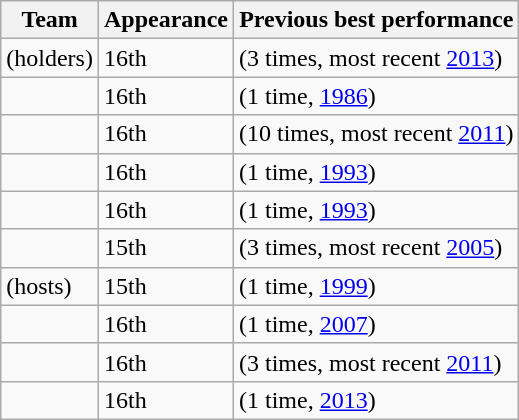<table class="wikitable sortable" style="text-align: left;">
<tr>
<th>Team</th>
<th data-sort-type="number">Appearance</th>
<th>Previous best performance</th>
</tr>
<tr>
<td> (holders)</td>
<td>16th</td>
<td> (3 times, most recent <a href='#'>2013</a>)</td>
</tr>
<tr>
<td></td>
<td>16th</td>
<td> (1 time, <a href='#'>1986</a>)</td>
</tr>
<tr>
<td></td>
<td>16th</td>
<td> (10 times, most recent <a href='#'>2011</a>)</td>
</tr>
<tr>
<td></td>
<td>16th</td>
<td> (1 time, <a href='#'>1993</a>)</td>
</tr>
<tr>
<td></td>
<td>16th</td>
<td> (1 time, <a href='#'>1993</a>)</td>
</tr>
<tr>
<td></td>
<td>15th</td>
<td> (3 times, most recent <a href='#'>2005</a>)</td>
</tr>
<tr>
<td> (hosts)</td>
<td>15th</td>
<td> (1 time, <a href='#'>1999</a>)</td>
</tr>
<tr>
<td></td>
<td>16th</td>
<td> (1 time, <a href='#'>2007</a>)</td>
</tr>
<tr>
<td></td>
<td>16th</td>
<td> (3 times, most recent <a href='#'>2011</a>)</td>
</tr>
<tr>
<td></td>
<td>16th</td>
<td> (1 time, <a href='#'>2013</a>)</td>
</tr>
</table>
